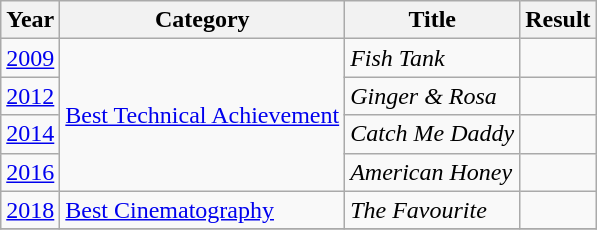<table class="wikitable">
<tr>
<th>Year</th>
<th>Category</th>
<th>Title</th>
<th>Result</th>
</tr>
<tr>
<td><a href='#'>2009</a></td>
<td rowspan="4"><a href='#'>Best Technical Achievement</a></td>
<td><em>Fish Tank</em></td>
<td></td>
</tr>
<tr>
<td><a href='#'>2012</a></td>
<td><em>Ginger & Rosa</em></td>
<td></td>
</tr>
<tr>
<td><a href='#'>2014</a></td>
<td><em>Catch Me Daddy</em></td>
<td></td>
</tr>
<tr>
<td><a href='#'>2016</a></td>
<td><em>American Honey</em></td>
<td></td>
</tr>
<tr>
<td><a href='#'>2018</a></td>
<td><a href='#'>Best Cinematography</a></td>
<td><em>The Favourite</em></td>
<td></td>
</tr>
<tr>
</tr>
</table>
